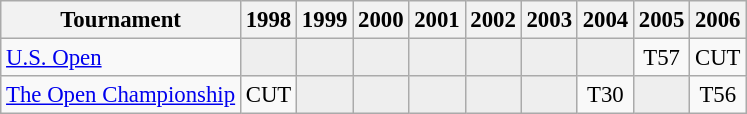<table class="wikitable" style="font-size:95%;">
<tr>
<th>Tournament</th>
<th>1998</th>
<th>1999</th>
<th>2000</th>
<th>2001</th>
<th>2002</th>
<th>2003</th>
<th>2004</th>
<th>2005</th>
<th>2006</th>
</tr>
<tr>
<td><a href='#'>U.S. Open</a></td>
<td style="background:#eeeeee;"></td>
<td style="background:#eeeeee;"></td>
<td style="background:#eeeeee;"></td>
<td style="background:#eeeeee;"></td>
<td style="background:#eeeeee;"></td>
<td style="background:#eeeeee;"></td>
<td style="background:#eeeeee;"></td>
<td align="center">T57</td>
<td align="center">CUT</td>
</tr>
<tr>
<td><a href='#'>The Open Championship</a></td>
<td align="center">CUT</td>
<td style="background:#eeeeee;"></td>
<td style="background:#eeeeee;"></td>
<td style="background:#eeeeee;"></td>
<td style="background:#eeeeee;"></td>
<td style="background:#eeeeee;"></td>
<td align="center">T30</td>
<td style="background:#eeeeee;"></td>
<td align="center">T56</td>
</tr>
</table>
